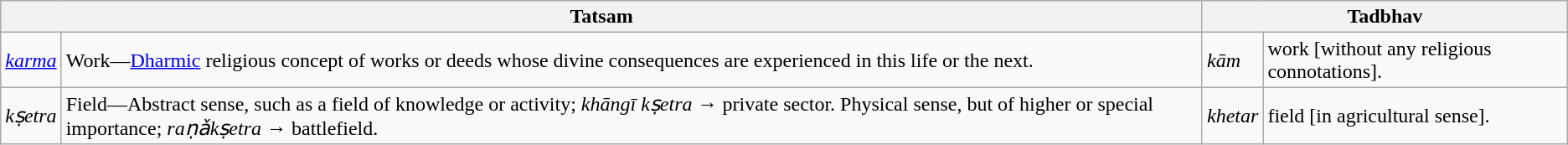<table class="wikitable">
<tr>
<th colspan="2">Tatsam</th>
<th colspan="2">Tadbhav</th>
</tr>
<tr>
<td><em><a href='#'>karma</a></em></td>
<td>Work—<a href='#'>Dharmic</a> religious concept of works or deeds whose divine consequences are experienced in this life or the next.</td>
<td><em>kām</em></td>
<td>work [without any religious connotations].</td>
</tr>
<tr>
<td><em>kṣetra</em></td>
<td>Field—Abstract sense, such as a field of knowledge or activity; <em>khāngī kṣetra</em> → private sector. Physical sense, but of higher or special importance; <em>raṇǎkṣetra</em> → battlefield.</td>
<td><em>khetar</em></td>
<td>field [in agricultural sense].</td>
</tr>
</table>
